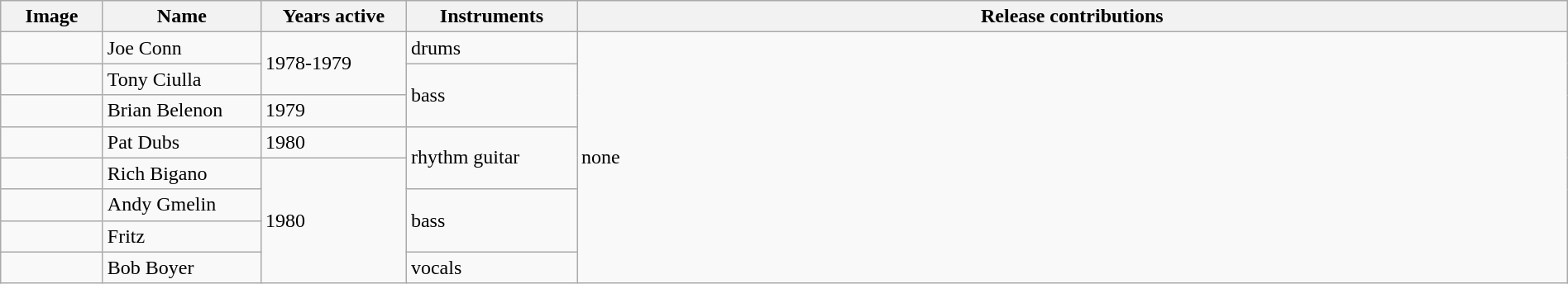<table class="wikitable" width="100%" border="1">
<tr>
<th width="75">Image</th>
<th width="120">Name</th>
<th width="110">Years active</th>
<th width="130">Instruments</th>
<th>Release contributions</th>
</tr>
<tr>
<td></td>
<td>Joe Conn</td>
<td rowspan="2">1978-1979</td>
<td>drums</td>
<td rowspan="8">none</td>
</tr>
<tr>
<td></td>
<td>Tony Ciulla</td>
<td rowspan="2">bass</td>
</tr>
<tr>
<td></td>
<td>Brian Belenon</td>
<td>1979</td>
</tr>
<tr>
<td></td>
<td>Pat Dubs</td>
<td>1980 </td>
<td rowspan="2">rhythm guitar</td>
</tr>
<tr>
<td></td>
<td>Rich Bigano</td>
<td rowspan="4">1980</td>
</tr>
<tr>
<td></td>
<td>Andy Gmelin</td>
<td rowspan="2">bass</td>
</tr>
<tr>
<td></td>
<td>Fritz</td>
</tr>
<tr>
<td></td>
<td>Bob Boyer</td>
<td>vocals</td>
</tr>
</table>
